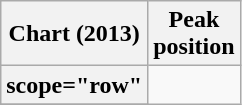<table class="wikitable sortable plainrowheaders">
<tr>
<th>Chart (2013)</th>
<th>Peak<br>position</th>
</tr>
<tr>
<th>scope="row"</th>
</tr>
<tr>
</tr>
</table>
